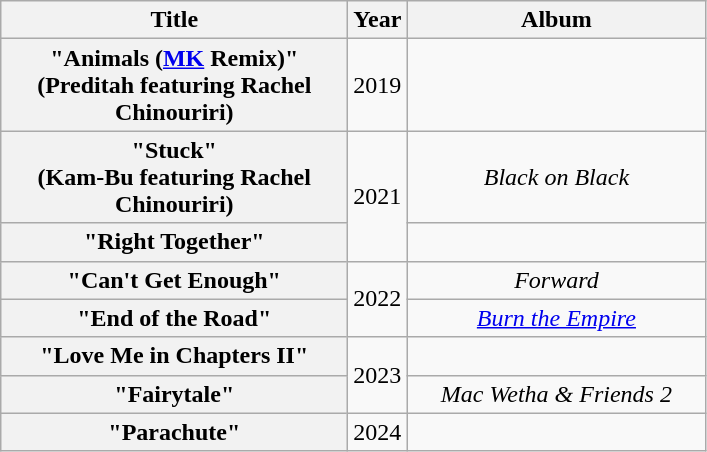<table class="wikitable plainrowheaders" style="text-align:center;" border="1">
<tr>
<th scope="col" style="width:14em;">Title</th>
<th scope="col" style="width:2em;">Year</th>
<th scope="col" style="width:12em;">Album</th>
</tr>
<tr>
<th scope="row">"Animals (<a href='#'>MK</a> Remix)"<br><span>(Preditah featuring Rachel Chinouriri)</span></th>
<td>2019</td>
<td></td>
</tr>
<tr>
<th scope="row">"Stuck"<br><span>(Kam-Bu featuring Rachel Chinouriri)</span></th>
<td rowspan="2">2021</td>
<td><em>Black on Black</em></td>
</tr>
<tr>
<th scope="row">"Right Together"<br><span></span></th>
<td></td>
</tr>
<tr>
<th scope="row">"Can't Get Enough"<br><span></span></th>
<td rowspan="2">2022</td>
<td><em>Forward</em></td>
</tr>
<tr>
<th scope="row">"End of the Road"<br><span></span></th>
<td><em><a href='#'>Burn the Empire</a></em></td>
</tr>
<tr>
<th scope="row">"Love Me in Chapters II"<br><span></span></th>
<td rowspan="2">2023</td>
<td></td>
</tr>
<tr>
<th scope="row">"Fairytale"<br><span></span></th>
<td><em>Mac Wetha & Friends 2</em></td>
</tr>
<tr>
<th scope="row">"Parachute"<br><span></span></th>
<td>2024</td>
<td></td>
</tr>
</table>
